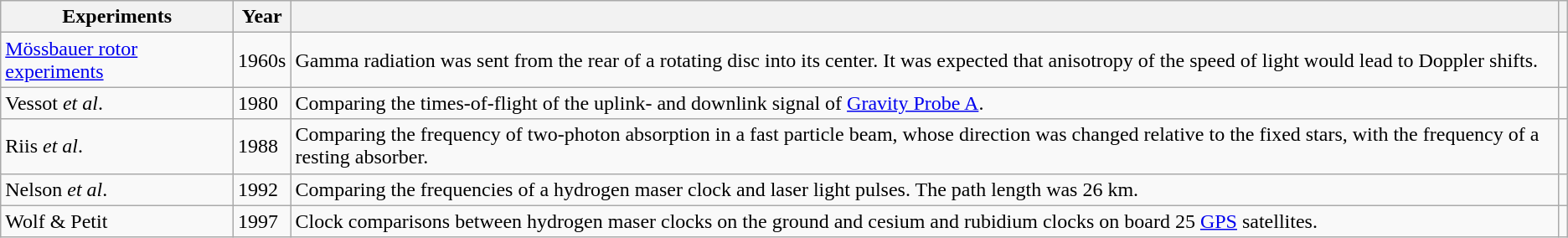<table class=wikitable>
<tr>
<th>Experiments</th>
<th>Year</th>
<th></th>
<th></th>
</tr>
<tr>
<td><a href='#'>Mössbauer rotor experiments</a></td>
<td>1960s</td>
<td>Gamma radiation was sent from the rear of a rotating disc into its center. It was expected that anisotropy of the speed of light would lead to Doppler shifts.</td>
<td></td>
</tr>
<tr>
<td>Vessot <em>et al</em>.</td>
<td>1980</td>
<td>Comparing the times-of-flight of the uplink- and downlink signal of <a href='#'>Gravity Probe A</a>.</td>
<td></td>
</tr>
<tr>
<td>Riis <em>et al</em>.</td>
<td>1988</td>
<td>Comparing the frequency of two-photon absorption in a fast particle beam, whose direction was changed relative to the fixed stars, with the frequency of a resting absorber.</td>
<td></td>
</tr>
<tr>
<td>Nelson <em>et al</em>.</td>
<td>1992</td>
<td>Comparing the frequencies of a hydrogen maser clock and laser light pulses. The path length was 26 km.</td>
<td></td>
</tr>
<tr>
<td>Wolf & Petit</td>
<td>1997</td>
<td>Clock comparisons between hydrogen maser clocks on the ground and cesium and rubidium clocks on board 25 <a href='#'>GPS</a> satellites.</td>
<td></td>
</tr>
</table>
